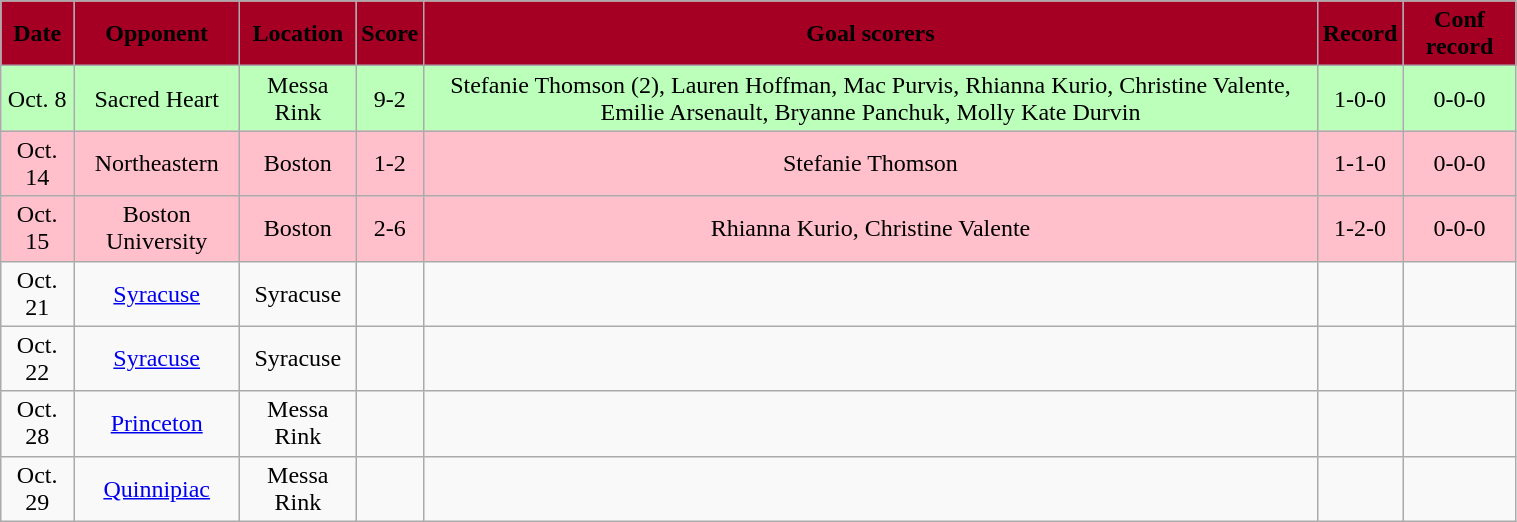<table class="wikitable" width="80%">
<tr align="center"  style="background:#A50024;color:black;">
<td><strong>Date</strong></td>
<td><strong>Opponent</strong></td>
<td><strong>Location</strong></td>
<td><strong>Score</strong></td>
<td><strong>Goal scorers</strong></td>
<td><strong>Record</strong></td>
<td><strong>Conf record</strong></td>
</tr>
<tr align="center" bgcolor="bbffbb">
<td>Oct. 8</td>
<td>Sacred Heart</td>
<td>Messa Rink</td>
<td>9-2</td>
<td>Stefanie Thomson (2), Lauren Hoffman, Mac Purvis, Rhianna Kurio, Christine Valente, Emilie Arsenault, Bryanne Panchuk, Molly Kate Durvin</td>
<td>1-0-0</td>
<td>0-0-0</td>
</tr>
<tr align="center" bgcolor="pink">
<td>Oct. 14</td>
<td>Northeastern</td>
<td>Boston</td>
<td>1-2</td>
<td>Stefanie Thomson</td>
<td>1-1-0</td>
<td>0-0-0</td>
</tr>
<tr align="center" bgcolor="pink">
<td>Oct. 15</td>
<td>Boston University</td>
<td>Boston</td>
<td>2-6</td>
<td>Rhianna Kurio, Christine Valente</td>
<td>1-2-0</td>
<td>0-0-0</td>
</tr>
<tr align="center" bgcolor="">
<td>Oct. 21</td>
<td><a href='#'>Syracuse</a></td>
<td>Syracuse</td>
<td></td>
<td></td>
<td></td>
<td></td>
</tr>
<tr align="center" bgcolor="">
<td>Oct. 22</td>
<td><a href='#'>Syracuse</a></td>
<td>Syracuse</td>
<td></td>
<td></td>
<td></td>
<td></td>
</tr>
<tr align="center" bgcolor="">
<td>Oct. 28</td>
<td><a href='#'>Princeton</a></td>
<td>Messa Rink</td>
<td></td>
<td></td>
<td></td>
<td></td>
</tr>
<tr align="center" bgcolor="">
<td>Oct. 29</td>
<td><a href='#'>Quinnipiac</a></td>
<td>Messa Rink</td>
<td></td>
<td></td>
<td></td>
<td></td>
</tr>
</table>
